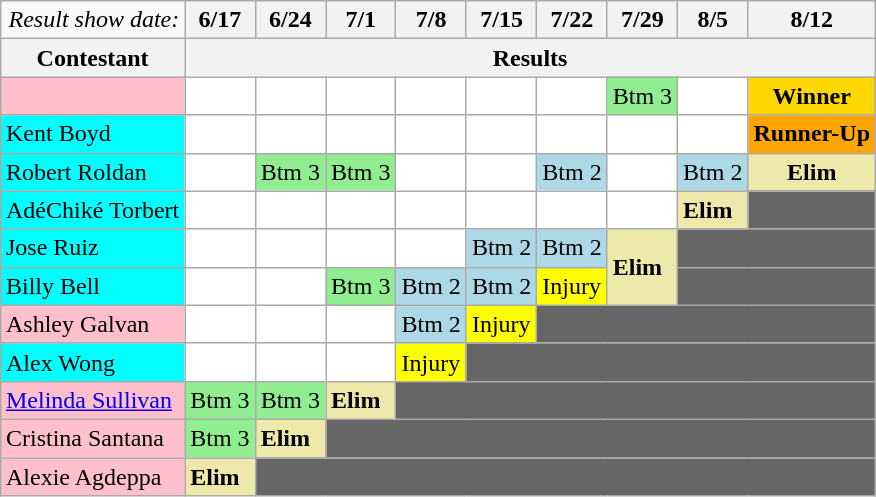<table class="wikitable" style="margin:1em auto;">
<tr>
<td align="right"><em>Result show date:</em></td>
<th>6/17</th>
<th>6/24</th>
<th>7/1</th>
<th>7/8</th>
<th>7/15</th>
<th>7/22</th>
<th>7/29</th>
<th>8/5</th>
<th>8/12</th>
</tr>
<tr>
<th>Contestant</th>
<th colspan="9" align="center">Results</th>
</tr>
<tr>
<td style="background:pink;"></td>
<td style="background:white;"></td>
<td style="background:white;"></td>
<td style="background:white;"></td>
<td style="background:white;"></td>
<td style="background:white;"></td>
<td style="background:white;"></td>
<td style="background:lightgreen;">Btm 3</td>
<td style="background:white;"></td>
<td style="background:gold; text-align:center;"><strong>Winner</strong></td>
</tr>
<tr>
<td style="background:cyan;">Kent Boyd</td>
<td style="background:white;"></td>
<td style="background:white;"></td>
<td style="background:white;"></td>
<td style="background:white;"></td>
<td style="background:white;"></td>
<td style="background:white;"></td>
<td style="background:white;"></td>
<td style="background:white;"></td>
<td style="background:orange; text-align:center;"><strong>Runner-Up</strong></td>
</tr>
<tr>
<td style="background:cyan;">Robert Roldan</td>
<td style="background:white;"></td>
<td style="background:lightgreen;">Btm 3</td>
<td style="background:lightgreen;">Btm 3</td>
<td style="background:white;"></td>
<td style="background:white;"></td>
<td style="background:lightblue;">Btm 2</td>
<td style="background:white;"></td>
<td style="background:lightblue;">Btm 2</td>
<td style="background:palegoldenrod; text-align:center;"><strong>Elim</strong></td>
</tr>
<tr>
<td style="background:cyan;">AdéChiké Torbert</td>
<td style="background:white;"></td>
<td style="background:white;"></td>
<td style="background:white;"></td>
<td style="background:white;"></td>
<td style="background:white;"></td>
<td style="background:white;"></td>
<td style="background:white;"></td>
<td style="background:palegoldenrod;"><strong>Elim</strong></td>
<td style="background:#666;"></td>
</tr>
<tr>
<td style="background:cyan;">Jose Ruiz</td>
<td style="background:white;"></td>
<td style="background:white;"></td>
<td style="background:white;"></td>
<td style="background:white;"></td>
<td style="background:lightblue;">Btm 2</td>
<td style="background:lightblue;">Btm 2</td>
<td style="background:palegoldenrod;" rowspan="2"><strong>Elim</strong></td>
<td colspan="2" style="background:#666;"></td>
</tr>
<tr>
<td style="background:cyan;">Billy Bell</td>
<td style="background:white;"></td>
<td style="background:white;"></td>
<td style="background:lightgreen;">Btm 3</td>
<td style="background:lightblue;">Btm 2</td>
<td style="background:lightblue;">Btm 2</td>
<td style="background:yellow;">Injury</td>
<td colspan="2" style="background:#666;"></td>
</tr>
<tr>
<td style="background:pink;">Ashley Galvan</td>
<td style="background:white;"></td>
<td style="background:white;"></td>
<td style="background:white;"></td>
<td style="background:lightblue;">Btm 2</td>
<td style="background:yellow;">Injury</td>
<td colspan="4" style="background:#666;"></td>
</tr>
<tr>
<td style="background:cyan;">Alex Wong</td>
<td style="background:white;"></td>
<td style="background:white;"></td>
<td style="background:white;"></td>
<td style="background:yellow;">Injury</td>
<td colspan="5" style="background:#666;"></td>
</tr>
<tr>
<td style="background:pink;"><a href='#'>Melinda Sullivan</a></td>
<td style="background:lightgreen;">Btm 3</td>
<td style="background:lightgreen;">Btm 3</td>
<td style="background:palegoldenrod;"><strong>Elim</strong></td>
<td colspan="6" style="background:#666;"></td>
</tr>
<tr>
<td style="background:pink;">Cristina Santana</td>
<td style="background:lightgreen;">Btm 3</td>
<td style="background:palegoldenrod;"><strong>Elim</strong></td>
<td colspan="7" style="background:#666;"></td>
</tr>
<tr>
<td style="background:pink;">Alexie Agdeppa</td>
<td style="background:palegoldenrod;"><strong>Elim</strong></td>
<td colspan="8" style="background:#666;"></td>
</tr>
</table>
